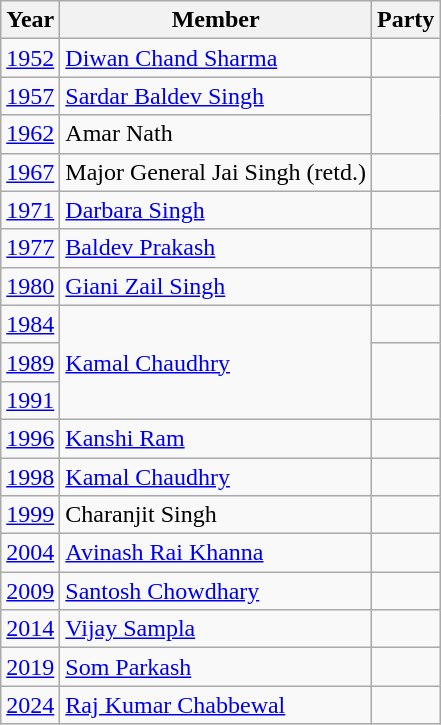<table class="wikitable">
<tr>
<th>Year</th>
<th>Member</th>
<th colspan="2">Party</th>
</tr>
<tr>
<td><a href='#'>1952</a></td>
<td rowspan="1"><a href='#'>Diwan Chand Sharma</a></td>
<td></td>
</tr>
<tr>
<td><a href='#'>1957</a></td>
<td><a href='#'>Sardar Baldev Singh</a></td>
</tr>
<tr>
<td><a href='#'>1962</a></td>
<td>Amar Nath</td>
</tr>
<tr>
<td><a href='#'>1967</a></td>
<td>Major General Jai Singh (retd.)</td>
<td></td>
</tr>
<tr>
<td><a href='#'>1971</a></td>
<td><a href='#'>Darbara Singh</a></td>
<td></td>
</tr>
<tr>
<td><a href='#'>1977</a></td>
<td><a href='#'>Baldev Prakash</a></td>
<td></td>
</tr>
<tr>
<td><a href='#'>1980</a></td>
<td><a href='#'>Giani Zail Singh</a></td>
<td></td>
</tr>
<tr>
<td><a href='#'>1984</a></td>
<td rowspan="3"><a href='#'>Kamal Chaudhry</a></td>
<td></td>
</tr>
<tr>
<td><a href='#'>1989</a></td>
</tr>
<tr>
<td><a href='#'>1991</a></td>
</tr>
<tr>
<td><a href='#'>1996</a></td>
<td><a href='#'>Kanshi Ram</a></td>
<td></td>
</tr>
<tr>
<td><a href='#'>1998</a></td>
<td><a href='#'>Kamal Chaudhry</a></td>
<td></td>
</tr>
<tr>
<td><a href='#'>1999</a></td>
<td>Charanjit Singh</td>
<td></td>
</tr>
<tr>
<td><a href='#'>2004</a></td>
<td><a href='#'>Avinash Rai Khanna</a></td>
<td></td>
</tr>
<tr>
<td><a href='#'>2009</a></td>
<td><a href='#'>Santosh Chowdhary</a></td>
<td></td>
</tr>
<tr>
<td><a href='#'>2014</a></td>
<td><a href='#'>Vijay Sampla</a></td>
<td></td>
</tr>
<tr>
<td><a href='#'>2019</a></td>
<td><a href='#'>Som Parkash</a></td>
</tr>
<tr>
<td><a href='#'>2024</a></td>
<td><a href='#'>Raj Kumar Chabbewal</a></td>
<td></td>
</tr>
</table>
